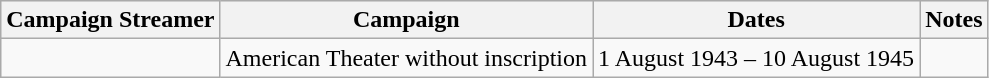<table class="wikitable">
<tr style="background:#efefef;">
<th>Campaign Streamer</th>
<th>Campaign</th>
<th>Dates</th>
<th>Notes</th>
</tr>
<tr>
<td></td>
<td>American Theater without inscription</td>
<td>1 August 1943 – 10 August 1945</td>
<td></td>
</tr>
</table>
